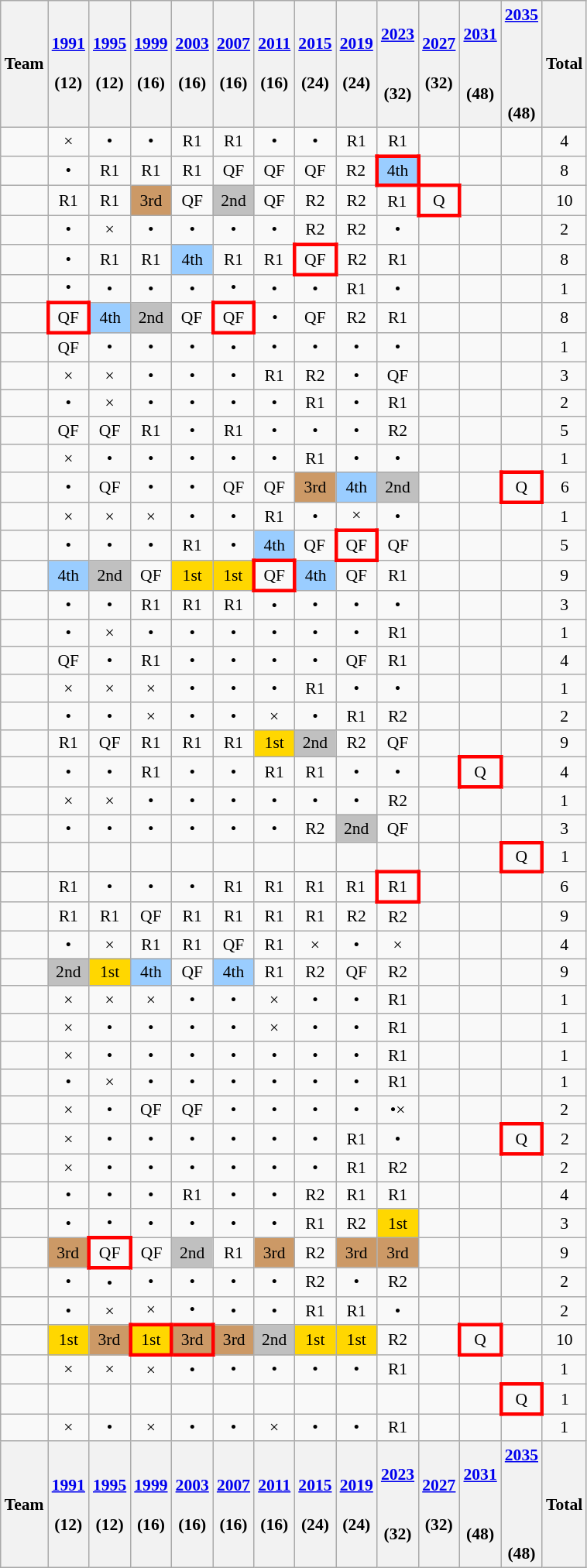<table class="wikitable sortable" style="text-align:center; font-size:90%;">
<tr>
<th class=unsortable>Team</th>
<th class=unsortable><a href='#'>1991</a><br><br>(12)</th>
<th class=unsortable><a href='#'>1995</a><br><br>(12)</th>
<th class=unsortable><a href='#'>1999</a><br><br>(16)</th>
<th class=unsortable><a href='#'>2003</a><br><br>(16)</th>
<th class=unsortable><a href='#'>2007</a><br><br>(16)</th>
<th class=unsortable><a href='#'>2011</a><br><br>(16)</th>
<th class=unsortable><a href='#'>2015</a><br><br>(24)</th>
<th class=unsortable><a href='#'>2019</a><br><br>(24)</th>
<th class=unsortable><a href='#'>2023</a><br><br><br>(32)</th>
<th class=unsortable><a href='#'>2027</a><br><br>(32)</th>
<th class=unsortable><a href='#'>2031</a><br><br><br>(48)</th>
<th class=unsortable><a href='#'>2035</a><br><br><br><br><br>(48)</th>
<th>Total</th>
</tr>
<tr align=center>
<td align=left></td>
<td>×</td>
<td>•</td>
<td>•</td>
<td>R1<br></td>
<td>R1<br></td>
<td>•</td>
<td>•</td>
<td>R1<br></td>
<td>R1<br></td>
<td></td>
<td></td>
<td></td>
<td>4</td>
</tr>
<tr align=center style>
<td align=left></td>
<td>•</td>
<td>R1<br></td>
<td>R1<br></td>
<td>R1<br></td>
<td>QF<br></td>
<td>QF<br></td>
<td>QF<br></td>
<td>R2<br></td>
<td style="border:3px solid red" bgcolor=#9acdff>4th</td>
<td></td>
<td></td>
<td></td>
<td>8</td>
</tr>
<tr align=center>
<td align=left></td>
<td>R1<br></td>
<td>R1<br></td>
<td bgcolor=#cc9966>3rd</td>
<td>QF<br></td>
<td bgcolor=silver>2nd</td>
<td>QF<br></td>
<td>R2<br></td>
<td>R2<br></td>
<td>R1<br></td>
<td style="border:3px solid red">Q</td>
<td></td>
<td></td>
<td>10</td>
</tr>
<tr align=center style>
<td align=left></td>
<td>•</td>
<td>×</td>
<td>•</td>
<td>•</td>
<td>•</td>
<td>•</td>
<td>R2<br></td>
<td>R2<br></td>
<td>•</td>
<td></td>
<td></td>
<td></td>
<td>2</td>
</tr>
<tr align=center>
<td align=left></td>
<td>•</td>
<td>R1<br></td>
<td>R1<br></td>
<td bgcolor=#9acdff>4th</td>
<td>R1<br></td>
<td>R1<br></td>
<td style="border:3px solid red">QF<br></td>
<td>R2<br></td>
<td>R1<br></td>
<td></td>
<td></td>
<td></td>
<td>8</td>
</tr>
<tr align=center>
<td align=left></td>
<td>•</td>
<td>•</td>
<td>•</td>
<td>•</td>
<td>•</td>
<td>•</td>
<td>•</td>
<td>R1<br></td>
<td>•</td>
<td></td>
<td></td>
<td></td>
<td>1</td>
</tr>
<tr align=center style>
<td align=left></td>
<td style="border:3px solid red">QF<br></td>
<td bgcolor=#9acdff>4th</td>
<td bgcolor=silver>2nd</td>
<td>QF<br></td>
<td style="border:3px solid red">QF<br></td>
<td>•</td>
<td>QF<br></td>
<td>R2<br></td>
<td>R1<br></td>
<td></td>
<td></td>
<td></td>
<td>8</td>
</tr>
<tr align=center>
<td align=left></td>
<td>QF<br></td>
<td>•</td>
<td>•</td>
<td>•</td>
<td>•</td>
<td>•</td>
<td>•</td>
<td>•</td>
<td>•</td>
<td></td>
<td></td>
<td></td>
<td>1</td>
</tr>
<tr align=center style>
<td align=left></td>
<td>×</td>
<td>×</td>
<td>•</td>
<td>•</td>
<td>•</td>
<td>R1<br></td>
<td>R2<br></td>
<td>•</td>
<td>QF<br></td>
<td></td>
<td></td>
<td></td>
<td>3</td>
</tr>
<tr align=center>
<td align=left></td>
<td>•</td>
<td>×</td>
<td>•</td>
<td>•</td>
<td>•</td>
<td>•</td>
<td>R1<br></td>
<td>•</td>
<td>R1<br></td>
<td></td>
<td></td>
<td></td>
<td>2</td>
</tr>
<tr align=center style>
<td align=left></td>
<td>QF<br></td>
<td>QF<br></td>
<td>R1<br></td>
<td>•</td>
<td>R1<br></td>
<td>•</td>
<td>•</td>
<td>•</td>
<td>R2<br></td>
<td></td>
<td></td>
<td></td>
<td>5</td>
</tr>
<tr align=center>
<td align=left></td>
<td>×</td>
<td>•</td>
<td>•</td>
<td>•</td>
<td>•</td>
<td>•</td>
<td>R1<br></td>
<td>•</td>
<td>•</td>
<td></td>
<td></td>
<td></td>
<td>1</td>
</tr>
<tr align=center style>
<td align=left></td>
<td>•</td>
<td>QF<br></td>
<td>•</td>
<td>•</td>
<td>QF<br></td>
<td>QF<br></td>
<td bgcolor=#cc9966>3rd</td>
<td bgcolor=#9acdff>4th</td>
<td bgcolor=silver>2nd</td>
<td></td>
<td></td>
<td style="border:3px solid red">Q</td>
<td>6</td>
</tr>
<tr align=center>
<td align=left></td>
<td>×</td>
<td>×</td>
<td>×</td>
<td>•</td>
<td>•</td>
<td>R1<br></td>
<td>•</td>
<td>×</td>
<td>•</td>
<td></td>
<td></td>
<td></td>
<td>1</td>
</tr>
<tr align=center style>
<td align=left></td>
<td>•</td>
<td>•</td>
<td>•</td>
<td>R1<br></td>
<td>•</td>
<td bgcolor=#9acdff>4th</td>
<td>QF<br></td>
<td style="border:3px solid red">QF<br></td>
<td>QF<br></td>
<td></td>
<td></td>
<td></td>
<td>5</td>
</tr>
<tr align=center>
<td align=left></td>
<td bgcolor=#9acdff>4th</td>
<td bgcolor=silver>2nd</td>
<td>QF<br></td>
<td bgcolor="gold">1st</td>
<td bgcolor="gold">1st</td>
<td style="border:3px solid red">QF<br></td>
<td bgcolor=#9acdff>4th</td>
<td>QF<br></td>
<td>R1<br></td>
<td></td>
<td></td>
<td></td>
<td>9</td>
</tr>
<tr align=center style>
<td align=left></td>
<td>•</td>
<td>•</td>
<td>R1<br></td>
<td>R1<br></td>
<td>R1<br></td>
<td>•</td>
<td>•</td>
<td>•</td>
<td>•</td>
<td></td>
<td></td>
<td></td>
<td>3</td>
</tr>
<tr align=center style>
<td align=left></td>
<td>•</td>
<td>×</td>
<td>•</td>
<td>•</td>
<td>•</td>
<td>•</td>
<td>•</td>
<td>•</td>
<td>R1<br></td>
<td></td>
<td></td>
<td></td>
<td>1</td>
</tr>
<tr align=center>
<td align=left></td>
<td>QF<br></td>
<td>•</td>
<td>R1<br></td>
<td>•</td>
<td>•</td>
<td>•</td>
<td>•</td>
<td>QF<br></td>
<td>R1<br></td>
<td></td>
<td></td>
<td></td>
<td>4</td>
</tr>
<tr align=center style>
<td align=left></td>
<td>×</td>
<td>×</td>
<td>×</td>
<td>•</td>
<td>•</td>
<td>•</td>
<td>R1<br></td>
<td>•</td>
<td>•</td>
<td></td>
<td></td>
<td></td>
<td>1</td>
</tr>
<tr align=center>
<td align=left></td>
<td>•</td>
<td>•</td>
<td>×</td>
<td>•</td>
<td>•</td>
<td>×</td>
<td>•</td>
<td>R1<br></td>
<td>R2<br></td>
<td></td>
<td></td>
<td></td>
<td>2</td>
</tr>
<tr align=center>
<td align=left></td>
<td>R1<br></td>
<td>QF<br></td>
<td>R1<br></td>
<td>R1<br></td>
<td>R1<br></td>
<td bgcolor=gold>1st</td>
<td bgcolor=silver>2nd</td>
<td>R2<br></td>
<td>QF<br></td>
<td></td>
<td></td>
<td></td>
<td>9</td>
</tr>
<tr align=center style>
<td align=left></td>
<td>•</td>
<td>•</td>
<td>R1<br></td>
<td>•</td>
<td>•</td>
<td>R1<br></td>
<td>R1<br></td>
<td>•</td>
<td>•</td>
<td></td>
<td style="border:3px solid red">Q</td>
<td></td>
<td>4</td>
</tr>
<tr align=center>
<td align=left></td>
<td>×</td>
<td>×</td>
<td>•</td>
<td>•</td>
<td>•</td>
<td>•</td>
<td>•</td>
<td>•</td>
<td>R2<br></td>
<td></td>
<td></td>
<td></td>
<td>1</td>
</tr>
<tr align=center>
<td align=left></td>
<td>•</td>
<td>•</td>
<td>•</td>
<td>•</td>
<td>•</td>
<td>•</td>
<td>R2<br></td>
<td bgcolor=silver>2nd</td>
<td>QF<br></td>
<td></td>
<td></td>
<td></td>
<td>3</td>
</tr>
<tr align=center style>
<td align=left></td>
<td></td>
<td></td>
<td></td>
<td></td>
<td></td>
<td></td>
<td></td>
<td></td>
<td></td>
<td></td>
<td></td>
<td style="border:3px solid red">Q</td>
<td>1</td>
</tr>
<tr align=center style>
<td align=left></td>
<td>R1<br></td>
<td>•</td>
<td>•</td>
<td>•</td>
<td>R1<br></td>
<td>R1<br></td>
<td>R1<br></td>
<td>R1<br></td>
<td style="border:3px solid red">R1<br></td>
<td></td>
<td></td>
<td></td>
<td>6</td>
</tr>
<tr align=center>
<td align=left></td>
<td>R1<br></td>
<td>R1<br></td>
<td>QF<br></td>
<td>R1<br></td>
<td>R1<br></td>
<td>R1<br></td>
<td>R1<br></td>
<td>R2<br></td>
<td>R2<br></td>
<td></td>
<td></td>
<td></td>
<td>9</td>
</tr>
<tr align=center style>
<td align=left></td>
<td>•</td>
<td>×</td>
<td>R1<br></td>
<td>R1<br></td>
<td>QF<br></td>
<td>R1<br></td>
<td>×</td>
<td>•</td>
<td>×</td>
<td></td>
<td></td>
<td></td>
<td>4</td>
</tr>
<tr align=center style>
<td align=left></td>
<td bgcolor=silver>2nd</td>
<td bgcolor=gold>1st</td>
<td bgcolor=#9acdff>4th</td>
<td>QF<br></td>
<td bgcolor=#9acdff>4th</td>
<td>R1<br></td>
<td>R2<br></td>
<td>QF<br></td>
<td>R2<br></td>
<td></td>
<td></td>
<td></td>
<td>9</td>
</tr>
<tr align=center>
<td align=left></td>
<td>×</td>
<td>×</td>
<td>×</td>
<td>•</td>
<td>•</td>
<td>×</td>
<td>•</td>
<td>•</td>
<td>R1<br></td>
<td></td>
<td></td>
<td></td>
<td>1</td>
</tr>
<tr align=center>
<td align=left></td>
<td>×</td>
<td>•</td>
<td>•</td>
<td>•</td>
<td>•</td>
<td>×</td>
<td>•</td>
<td>•</td>
<td>R1<br></td>
<td></td>
<td></td>
<td></td>
<td>1</td>
</tr>
<tr align=center>
<td align=left></td>
<td>×</td>
<td>•</td>
<td>•</td>
<td>•</td>
<td>•</td>
<td>•</td>
<td>•</td>
<td>•</td>
<td>R1<br></td>
<td></td>
<td></td>
<td></td>
<td>1</td>
</tr>
<tr align=center>
<td align=left></td>
<td>•</td>
<td>×</td>
<td>•</td>
<td>•</td>
<td>•</td>
<td>•</td>
<td>•</td>
<td>•</td>
<td>R1<br></td>
<td></td>
<td></td>
<td></td>
<td>1</td>
</tr>
<tr align=center>
<td align=left></td>
<td>×</td>
<td>•</td>
<td>QF<br></td>
<td>QF<br></td>
<td>•</td>
<td>•</td>
<td>•</td>
<td>•</td>
<td>•×</td>
<td></td>
<td></td>
<td></td>
<td>2</td>
</tr>
<tr align=center>
<td align=left></td>
<td>×</td>
<td>•</td>
<td>•</td>
<td>•</td>
<td>•</td>
<td>•</td>
<td>•</td>
<td>R1<br></td>
<td>•</td>
<td></td>
<td></td>
<td style="border:3px solid red">Q</td>
<td>2</td>
</tr>
<tr align=center>
<td align=left></td>
<td>×</td>
<td>•</td>
<td>•</td>
<td>•</td>
<td>•</td>
<td>•</td>
<td>•</td>
<td>R1<br></td>
<td>R2<br></td>
<td></td>
<td></td>
<td></td>
<td>2</td>
</tr>
<tr align=center>
<td align=left></td>
<td>•</td>
<td>•</td>
<td>•</td>
<td>R1<br></td>
<td>•</td>
<td>•</td>
<td>R2<br></td>
<td>R1<br></td>
<td>R1<br></td>
<td></td>
<td></td>
<td></td>
<td>4</td>
</tr>
<tr align=center style>
<td align=left></td>
<td>•</td>
<td>•</td>
<td>•</td>
<td>•</td>
<td>•</td>
<td>•</td>
<td>R1<br></td>
<td>R2<br></td>
<td bgcolor=gold>1st</td>
<td></td>
<td></td>
<td></td>
<td>3</td>
</tr>
<tr align=center>
<td align=left></td>
<td bgcolor=#cc9966>3rd</td>
<td style="border:3px solid red">QF<br></td>
<td>QF<br></td>
<td bgcolor=silver>2nd</td>
<td>R1<br></td>
<td bgcolor=#cc9966>3rd</td>
<td>R2<br></td>
<td bgcolor=#cc9966>3rd</td>
<td bgcolor=#cc9966>3rd</td>
<td></td>
<td></td>
<td></td>
<td>9</td>
</tr>
<tr align=center>
<td align=left></td>
<td>•</td>
<td>•</td>
<td>•</td>
<td>•</td>
<td>•</td>
<td>•</td>
<td>R2<br></td>
<td>•</td>
<td>R2<br></td>
<td></td>
<td></td>
<td></td>
<td>2</td>
</tr>
<tr align=center>
<td align=left></td>
<td>•</td>
<td>×</td>
<td>×</td>
<td>•</td>
<td>•</td>
<td>•</td>
<td>R1<br></td>
<td>R1<br></td>
<td>•</td>
<td></td>
<td></td>
<td></td>
<td>2</td>
</tr>
<tr align=center>
<td align=left></td>
<td bgcolor=gold>1st</td>
<td bgcolor=#cc9966>3rd</td>
<td style="border:3px solid red" bgcolor=gold>1st</td>
<td style="border:3px solid red" bgcolor=#cc9966>3rd</td>
<td bgcolor=#cc9966>3rd</td>
<td bgcolor=silver>2nd</td>
<td bgcolor=gold>1st</td>
<td bgcolor=gold>1st</td>
<td>R2<br></td>
<td></td>
<td style="border:3px solid red">Q</td>
<td></td>
<td>10</td>
</tr>
<tr align=center>
<td align=left></td>
<td>×</td>
<td>×</td>
<td>×</td>
<td>•</td>
<td>•</td>
<td>•</td>
<td>•</td>
<td>•</td>
<td>R1<br></td>
<td></td>
<td></td>
<td></td>
<td>1</td>
</tr>
<tr align=center>
<td Align=left></td>
<td></td>
<td></td>
<td></td>
<td></td>
<td></td>
<td></td>
<td></td>
<td></td>
<td></td>
<td></td>
<td></td>
<td style="border:3px solid red">Q</td>
<td>1</td>
</tr>
<tr align=center>
<td align=left></td>
<td>×</td>
<td>•</td>
<td>×</td>
<td>•</td>
<td>•</td>
<td>×</td>
<td>•</td>
<td>•</td>
<td>R1<br></td>
<td></td>
<td></td>
<td></td>
<td>1</td>
</tr>
<tr align=center>
<th>Team</th>
<th><a href='#'>1991</a><br><br>(12)</th>
<th><a href='#'>1995</a><br><br>(12)</th>
<th><a href='#'>1999</a><br><br>(16)</th>
<th><a href='#'>2003</a><br><br>(16)</th>
<th><a href='#'>2007</a><br><br>(16)</th>
<th><a href='#'>2011</a><br><br>(16)</th>
<th><a href='#'>2015</a><br><br>(24)</th>
<th><a href='#'>2019</a><br><br>(24)</th>
<th><a href='#'>2023</a><br><br><br>(32)</th>
<th><a href='#'>2027</a><br><br>(32)</th>
<th><a href='#'>2031</a><br><br><br>(48)</th>
<th><a href='#'>2035</a><br><br><br><br><br>(48)</th>
<th>Total</th>
</tr>
</table>
